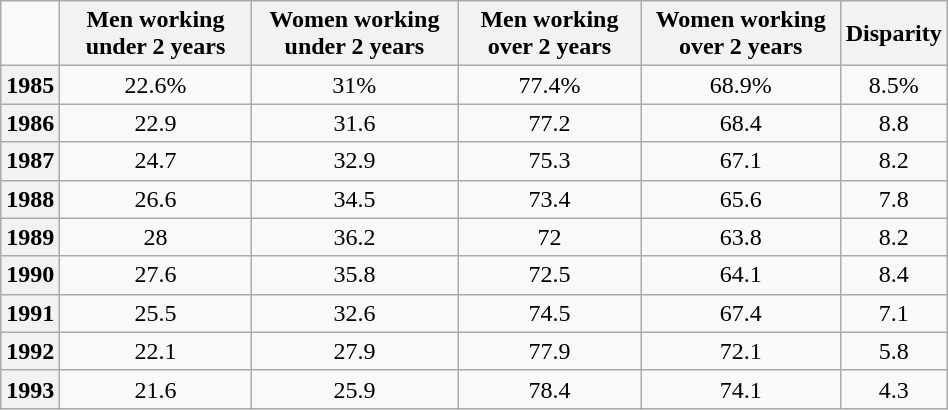<table class="wikitable" style="text-align:center; width:50%;">
<tr>
<td></td>
<th scope="col">Men working under 2 years</th>
<th scope="col">Women working under 2 years</th>
<th scope="col">Men working over 2 years</th>
<th scope="col">Women working over 2 years</th>
<th scope="col">Disparity</th>
</tr>
<tr>
<th scope="row">1985</th>
<td>22.6%</td>
<td>31%</td>
<td>77.4%</td>
<td>68.9%</td>
<td>8.5%</td>
</tr>
<tr>
<th scope="row">1986</th>
<td>22.9</td>
<td>31.6</td>
<td>77.2</td>
<td>68.4</td>
<td>8.8</td>
</tr>
<tr>
<th scope="row">1987</th>
<td>24.7</td>
<td>32.9</td>
<td>75.3</td>
<td>67.1</td>
<td>8.2</td>
</tr>
<tr>
<th scope="row">1988</th>
<td>26.6</td>
<td>34.5</td>
<td>73.4</td>
<td>65.6</td>
<td>7.8</td>
</tr>
<tr>
<th scope="row">1989</th>
<td>28</td>
<td>36.2</td>
<td>72</td>
<td>63.8</td>
<td>8.2</td>
</tr>
<tr>
<th scope="row">1990</th>
<td>27.6</td>
<td>35.8</td>
<td>72.5</td>
<td>64.1</td>
<td>8.4</td>
</tr>
<tr>
<th scope="row">1991</th>
<td>25.5</td>
<td>32.6</td>
<td>74.5</td>
<td>67.4</td>
<td>7.1</td>
</tr>
<tr>
<th scope="row">1992</th>
<td>22.1</td>
<td>27.9</td>
<td>77.9</td>
<td>72.1</td>
<td>5.8</td>
</tr>
<tr>
<th scope="row">1993</th>
<td>21.6</td>
<td>25.9</td>
<td>78.4</td>
<td>74.1</td>
<td>4.3</td>
</tr>
</table>
